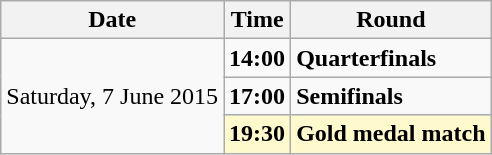<table class="wikitable">
<tr>
<th>Date</th>
<th>Time</th>
<th>Round</th>
</tr>
<tr>
<td rowspan="5">Saturday, 7 June 2015</td>
<td><strong>14:00</strong></td>
<td><strong>Quarterfinals</strong></td>
</tr>
<tr>
<td><strong>17:00</strong></td>
<td><strong>Semifinals</strong></td>
</tr>
<tr style="background:lemonchiffon;">
<td><strong>19:30</strong></td>
<td><strong>Gold medal match</strong></td>
</tr>
</table>
